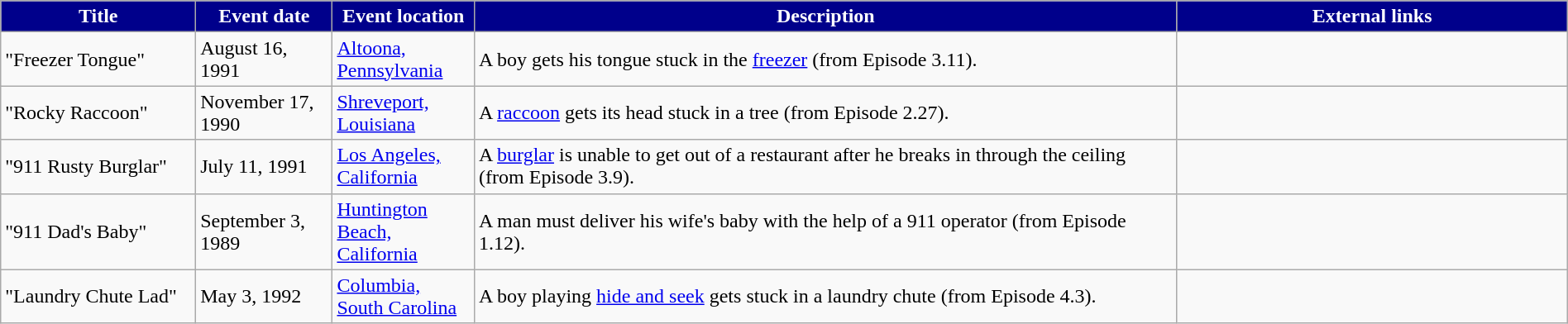<table class="wikitable" style="width: 100%;">
<tr>
<th style="background: #00008B; color: #FFFFFF; width: 10%;">Title</th>
<th style="background: #00008B; color: #FFFFFF; width: 7%;">Event date</th>
<th style="background: #00008B; color: #FFFFFF; width: 7%;">Event location</th>
<th style="background: #00008B; color: #FFFFFF; width: 36%;">Description</th>
<th style="background: #00008B; color: #FFFFFF; width: 20%;">External links</th>
</tr>
<tr>
<td>"Freezer Tongue"</td>
<td>August 16, 1991</td>
<td><a href='#'>Altoona, Pennsylvania</a></td>
<td>A boy gets his tongue stuck in the <a href='#'>freezer</a> (from Episode 3.11).</td>
<td></td>
</tr>
<tr>
<td>"Rocky Raccoon"</td>
<td>November 17, 1990</td>
<td><a href='#'>Shreveport, Louisiana</a></td>
<td>A <a href='#'>raccoon</a> gets its head stuck in a tree (from Episode 2.27).</td>
<td></td>
</tr>
<tr>
<td>"911 Rusty Burglar"</td>
<td>July 11, 1991</td>
<td><a href='#'>Los Angeles, California</a></td>
<td>A <a href='#'>burglar</a> is unable to get out of a restaurant after he breaks in through the ceiling (from Episode 3.9).</td>
<td></td>
</tr>
<tr>
<td>"911 Dad's Baby"</td>
<td>September 3, 1989</td>
<td><a href='#'>Huntington Beach, California</a></td>
<td>A man must deliver his wife's baby with the help of a 911 operator (from Episode 1.12).</td>
<td></td>
</tr>
<tr>
<td>"Laundry Chute Lad"</td>
<td>May 3, 1992</td>
<td><a href='#'>Columbia, South Carolina</a></td>
<td>A boy playing <a href='#'>hide and seek</a> gets stuck in a laundry chute (from Episode 4.3).</td>
<td></td>
</tr>
</table>
